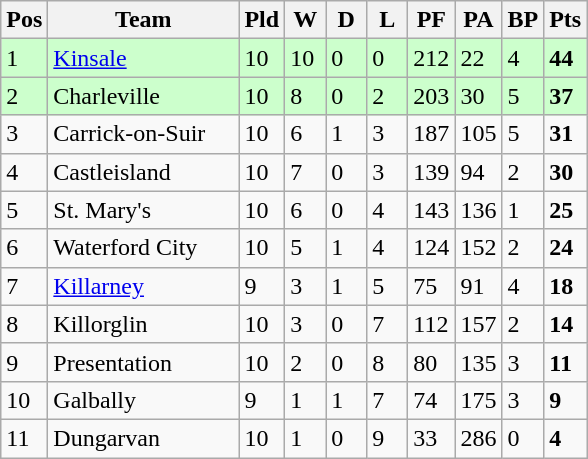<table class="wikitable" style="float:left; margin-right:15px; text-align: left;">
<tr>
<th width="20">Pos</th>
<th width="120">Team</th>
<th width="20">Pld</th>
<th width="20">W</th>
<th width="20">D</th>
<th width="20">L</th>
<th width="20">PF</th>
<th width="20">PA</th>
<th width="20">BP</th>
<th width="20">Pts</th>
</tr>
<tr bgcolor=#ccffcc>
<td align=left>1</td>
<td><a href='#'>Kinsale</a></td>
<td>10</td>
<td>10</td>
<td>0</td>
<td>0</td>
<td>212</td>
<td>22</td>
<td>4</td>
<td><strong>44</strong></td>
</tr>
<tr bgcolor=#ccffcc>
<td align=left>2</td>
<td>Charleville</td>
<td>10</td>
<td>8</td>
<td>0</td>
<td>2</td>
<td>203</td>
<td>30</td>
<td>5</td>
<td><strong>37</strong></td>
</tr>
<tr>
<td align=left>3</td>
<td>Carrick-on-Suir</td>
<td>10</td>
<td>6</td>
<td>1</td>
<td>3</td>
<td>187</td>
<td>105</td>
<td>5</td>
<td><strong>31</strong></td>
</tr>
<tr>
<td align=left>4</td>
<td>Castleisland</td>
<td>10</td>
<td>7</td>
<td>0</td>
<td>3</td>
<td>139</td>
<td>94</td>
<td>2</td>
<td><strong>30</strong></td>
</tr>
<tr>
<td align=left>5</td>
<td>St. Mary's</td>
<td>10</td>
<td>6</td>
<td>0</td>
<td>4</td>
<td>143</td>
<td>136</td>
<td>1</td>
<td><strong>25</strong></td>
</tr>
<tr>
<td align=left>6</td>
<td>Waterford City</td>
<td>10</td>
<td>5</td>
<td>1</td>
<td>4</td>
<td>124</td>
<td>152</td>
<td>2</td>
<td><strong>24</strong></td>
</tr>
<tr>
<td align=left>7</td>
<td><a href='#'>Killarney</a></td>
<td>9</td>
<td>3</td>
<td>1</td>
<td>5</td>
<td>75</td>
<td>91</td>
<td>4</td>
<td><strong>18</strong></td>
</tr>
<tr>
<td align=left>8</td>
<td>Killorglin</td>
<td>10</td>
<td>3</td>
<td>0</td>
<td>7</td>
<td>112</td>
<td>157</td>
<td>2</td>
<td><strong>14</strong></td>
</tr>
<tr>
<td align=left>9</td>
<td>Presentation</td>
<td>10</td>
<td>2</td>
<td>0</td>
<td>8</td>
<td>80</td>
<td>135</td>
<td>3</td>
<td><strong>11</strong></td>
</tr>
<tr>
<td align=left>10</td>
<td>Galbally</td>
<td>9</td>
<td>1</td>
<td>1</td>
<td>7</td>
<td>74</td>
<td>175</td>
<td>3</td>
<td><strong>9</strong></td>
</tr>
<tr>
<td align=left>11</td>
<td>Dungarvan</td>
<td>10</td>
<td>1</td>
<td>0</td>
<td>9</td>
<td>33</td>
<td>286</td>
<td>0</td>
<td><strong>4</strong></td>
</tr>
</table>
